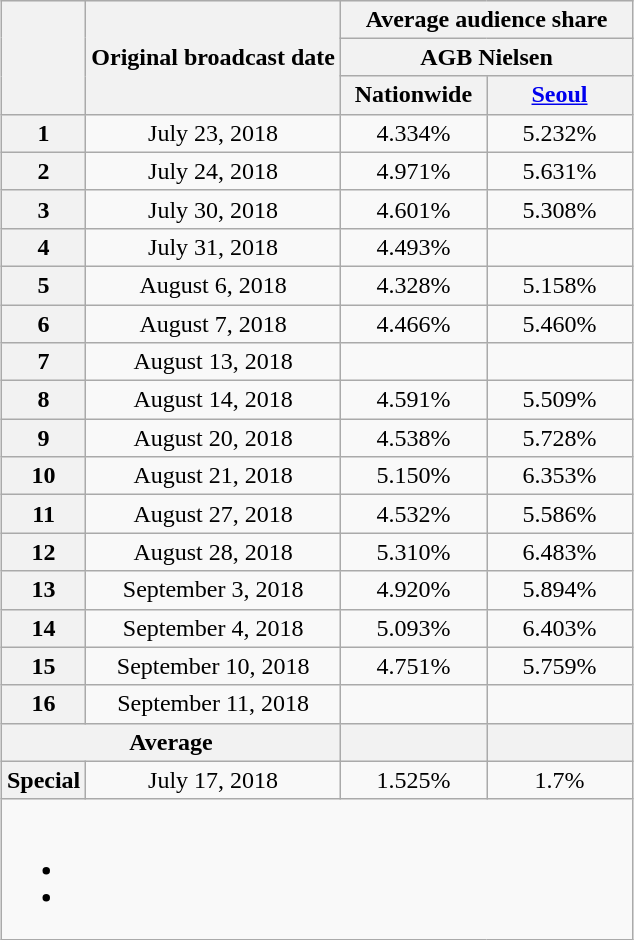<table class="wikitable" style="text-align:center;max-width:450px; margin-left: auto; margin-right: auto; border: none;">
<tr>
</tr>
<tr>
<th rowspan="3"></th>
<th rowspan="3">Original broadcast date</th>
<th colspan="2">Average audience share</th>
</tr>
<tr>
<th colspan="2">AGB Nielsen</th>
</tr>
<tr>
<th width="90">Nationwide</th>
<th width="90"><a href='#'>Seoul</a></th>
</tr>
<tr>
<th>1</th>
<td>July 23, 2018</td>
<td>4.334%</td>
<td>5.232%</td>
</tr>
<tr>
<th>2</th>
<td>July 24, 2018</td>
<td>4.971%</td>
<td>5.631%</td>
</tr>
<tr>
<th>3</th>
<td>July 30, 2018</td>
<td>4.601%</td>
<td>5.308%</td>
</tr>
<tr>
<th>4</th>
<td>July 31, 2018</td>
<td>4.493%</td>
<td></td>
</tr>
<tr>
<th>5</th>
<td>August 6, 2018</td>
<td>4.328%</td>
<td>5.158%</td>
</tr>
<tr>
<th>6</th>
<td>August 7, 2018</td>
<td>4.466%</td>
<td>5.460%</td>
</tr>
<tr>
<th>7</th>
<td>August 13, 2018</td>
<td></td>
<td></td>
</tr>
<tr>
<th>8</th>
<td>August 14, 2018</td>
<td>4.591%</td>
<td>5.509%</td>
</tr>
<tr>
<th>9</th>
<td>August 20, 2018</td>
<td>4.538%</td>
<td>5.728%</td>
</tr>
<tr>
<th>10</th>
<td>August 21, 2018</td>
<td>5.150%</td>
<td>6.353%</td>
</tr>
<tr>
<th>11</th>
<td>August 27, 2018</td>
<td>4.532%</td>
<td>5.586%</td>
</tr>
<tr>
<th>12</th>
<td>August 28, 2018</td>
<td>5.310%</td>
<td>6.483%</td>
</tr>
<tr>
<th>13</th>
<td>September 3, 2018</td>
<td>4.920%</td>
<td>5.894%</td>
</tr>
<tr>
<th>14</th>
<td>September 4, 2018</td>
<td>5.093%</td>
<td>6.403%</td>
</tr>
<tr>
<th>15</th>
<td>September 10, 2018</td>
<td>4.751%</td>
<td>5.759%</td>
</tr>
<tr>
<th>16</th>
<td>September 11, 2018</td>
<td></td>
<td></td>
</tr>
<tr>
<th colspan="2">Average</th>
<th></th>
<th></th>
</tr>
<tr>
<th>Special</th>
<td>July 17, 2018</td>
<td>1.525%</td>
<td>1.7%</td>
</tr>
<tr>
<td colspan="6"><br><ul><li></li><li></li></ul></td>
</tr>
</table>
